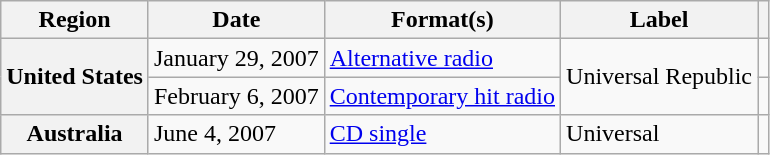<table class="wikitable plainrowheaders">
<tr>
<th scope="col">Region</th>
<th scope="col">Date</th>
<th scope="col">Format(s)</th>
<th scope="col">Label</th>
<th scope="col"></th>
</tr>
<tr>
<th scope="row" rowspan="2">United States</th>
<td>January 29, 2007</td>
<td><a href='#'>Alternative radio</a></td>
<td rowspan="2">Universal Republic</td>
<td></td>
</tr>
<tr>
<td>February 6, 2007</td>
<td><a href='#'>Contemporary hit radio</a></td>
<td></td>
</tr>
<tr>
<th scope="row">Australia</th>
<td>June 4, 2007</td>
<td><a href='#'>CD single</a></td>
<td>Universal</td>
<td></td>
</tr>
</table>
